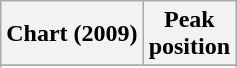<table class="wikitable sortable plainrowheaders" style="text-align:center">
<tr>
<th>Chart (2009)</th>
<th>Peak<br>position</th>
</tr>
<tr>
</tr>
<tr>
</tr>
<tr>
</tr>
<tr>
</tr>
<tr>
</tr>
</table>
